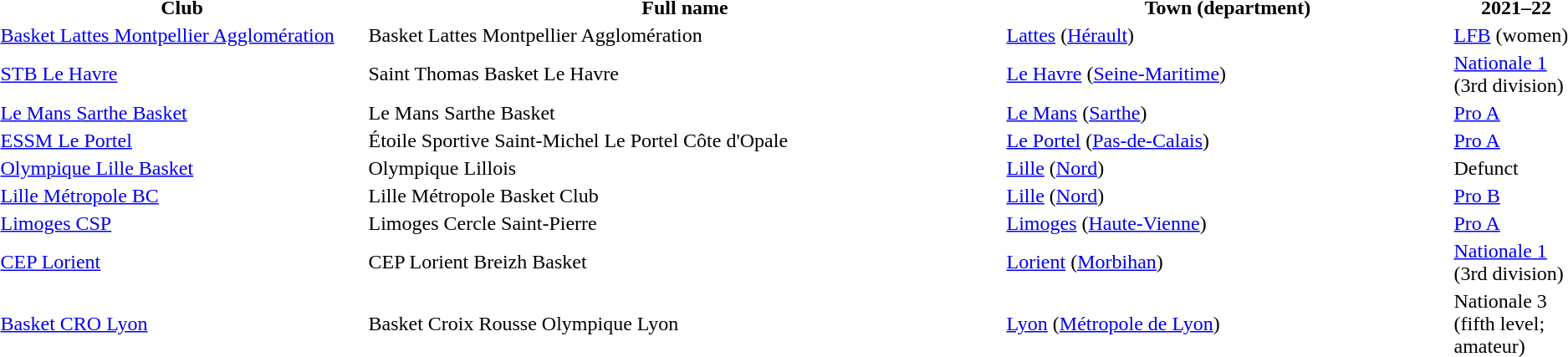<table width="100%">
<tr>
<th width="23%">Club</th>
<th width="40%">Full name</th>
<th width="28%">Town (department)</th>
<th width="8%">2021–22</th>
</tr>
<tr>
<td><a href='#'>Basket Lattes Montpellier Agglomération</a></td>
<td>Basket Lattes Montpellier Agglomération</td>
<td><a href='#'>Lattes</a> (<a href='#'>Hérault</a>)</td>
<td><a href='#'>LFB</a> (women)</td>
</tr>
<tr>
<td><a href='#'>STB Le Havre</a></td>
<td>Saint Thomas Basket Le Havre</td>
<td><a href='#'>Le Havre</a> (<a href='#'>Seine-Maritime</a>)</td>
<td><a href='#'>Nationale 1</a> (3rd division)</td>
</tr>
<tr>
<td><a href='#'>Le Mans Sarthe Basket</a></td>
<td>Le Mans Sarthe Basket</td>
<td><a href='#'>Le Mans</a> (<a href='#'>Sarthe</a>)</td>
<td><a href='#'>Pro A</a></td>
</tr>
<tr>
<td><a href='#'>ESSM Le Portel</a></td>
<td>Étoile Sportive Saint-Michel Le Portel Côte d'Opale</td>
<td><a href='#'>Le Portel</a> (<a href='#'>Pas-de-Calais</a>)</td>
<td><a href='#'>Pro A</a></td>
</tr>
<tr>
<td><a href='#'>Olympique Lille Basket</a></td>
<td>Olympique Lillois</td>
<td><a href='#'>Lille</a> (<a href='#'>Nord</a>)</td>
<td>Defunct</td>
</tr>
<tr>
<td><a href='#'>Lille Métropole BC</a></td>
<td>Lille Métropole Basket Club</td>
<td><a href='#'>Lille</a> (<a href='#'>Nord</a>)</td>
<td><a href='#'>Pro B</a></td>
</tr>
<tr>
<td><a href='#'>Limoges CSP</a></td>
<td>Limoges Cercle Saint-Pierre</td>
<td><a href='#'>Limoges</a> (<a href='#'>Haute-Vienne</a>)</td>
<td><a href='#'>Pro A</a></td>
</tr>
<tr>
<td><a href='#'>CEP Lorient</a></td>
<td>CEP Lorient Breizh Basket</td>
<td><a href='#'>Lorient</a> (<a href='#'>Morbihan</a>)</td>
<td><a href='#'>Nationale 1</a> (3rd division)</td>
</tr>
<tr>
<td><a href='#'>Basket CRO Lyon</a></td>
<td>Basket Croix Rousse Olympique Lyon</td>
<td><a href='#'>Lyon</a> (<a href='#'>Métropole de Lyon</a>)</td>
<td>Nationale 3 (fifth level; amateur)</td>
</tr>
</table>
